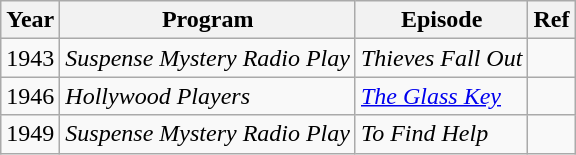<table class="wikitable">
<tr>
<th>Year</th>
<th>Program</th>
<th>Episode</th>
<th>Ref</th>
</tr>
<tr>
<td>1943</td>
<td><em>Suspense Mystery Radio Play</em></td>
<td><em>Thieves Fall Out</em></td>
<td></td>
</tr>
<tr>
<td>1946</td>
<td><em>Hollywood Players</em></td>
<td><em><a href='#'>The Glass Key</a></em></td>
<td></td>
</tr>
<tr>
<td>1949</td>
<td><em>Suspense Mystery Radio Play</em></td>
<td><em>To Find Help</em></td>
<td></td>
</tr>
</table>
